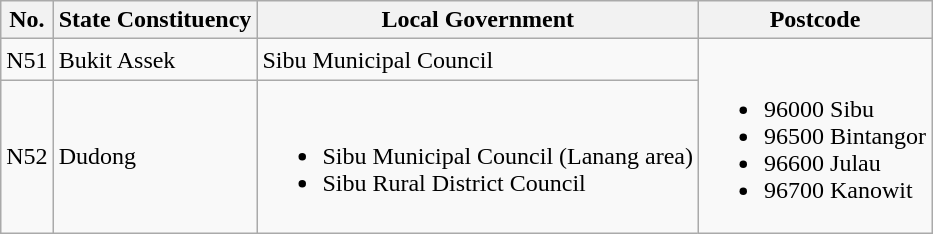<table class="wikitable">
<tr>
<th>No.</th>
<th>State Constituency</th>
<th>Local Government</th>
<th>Postcode</th>
</tr>
<tr>
<td>N51</td>
<td>Bukit Assek</td>
<td>Sibu Municipal Council</td>
<td rowspan="2"><br><ul><li>96000 Sibu</li><li>96500 Bintangor</li><li>96600 Julau</li><li>96700 Kanowit</li></ul></td>
</tr>
<tr>
<td>N52</td>
<td>Dudong</td>
<td><br><ul><li>Sibu Municipal Council (Lanang area)</li><li>Sibu Rural District Council</li></ul></td>
</tr>
</table>
